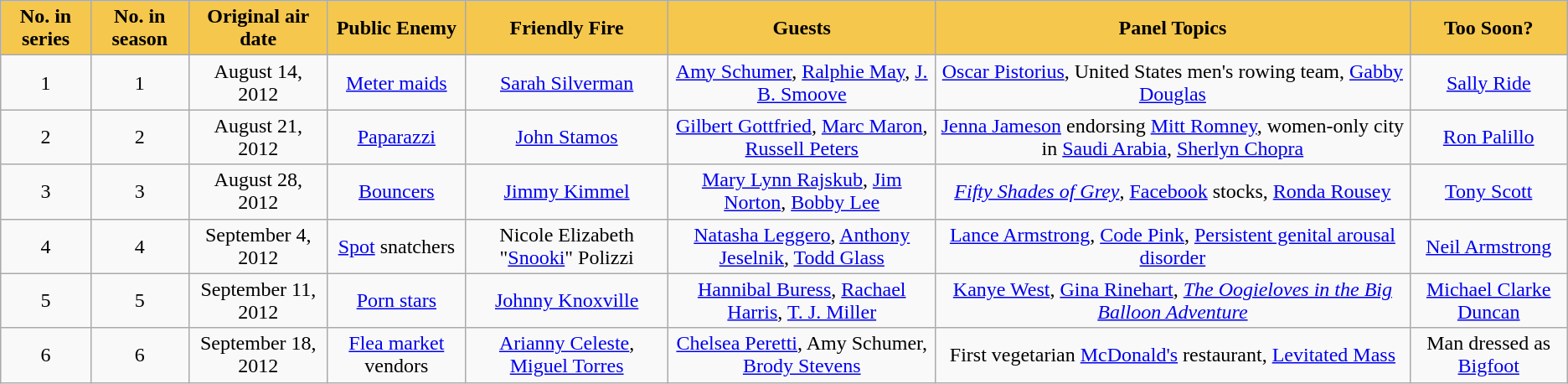<table class="wikitable" style="text-align: center;">
<tr bgcolor="#F5C74C" align="center">
<td><strong>No. in series</strong></td>
<td><strong>No. in season</strong></td>
<td><strong>Original air date</strong></td>
<td><strong>Public Enemy</strong></td>
<td><strong>Friendly Fire</strong></td>
<td><strong>Guests</strong></td>
<td><strong>Panel Topics</strong></td>
<td><strong>Too Soon?</strong></td>
</tr>
<tr>
<td>1</td>
<td>1</td>
<td>August 14, 2012</td>
<td><a href='#'>Meter maids</a></td>
<td><a href='#'>Sarah Silverman</a></td>
<td><a href='#'>Amy Schumer</a>, <a href='#'>Ralphie May</a>, <a href='#'>J. B. Smoove</a></td>
<td><a href='#'>Oscar Pistorius</a>, United States men's rowing team, <a href='#'>Gabby Douglas</a></td>
<td><a href='#'>Sally Ride</a></td>
</tr>
<tr>
<td>2</td>
<td>2</td>
<td>August 21, 2012</td>
<td><a href='#'>Paparazzi</a></td>
<td><a href='#'>John Stamos</a></td>
<td><a href='#'>Gilbert Gottfried</a>, <a href='#'>Marc Maron</a>, <a href='#'>Russell Peters</a></td>
<td> <a href='#'>Jenna Jameson</a> endorsing <a href='#'>Mitt Romney</a>, women-only city in <a href='#'>Saudi Arabia</a>, <a href='#'>Sherlyn Chopra</a></td>
<td><a href='#'>Ron Palillo</a></td>
</tr>
<tr>
<td>3</td>
<td>3</td>
<td>August 28, 2012</td>
<td><a href='#'>Bouncers</a></td>
<td><a href='#'>Jimmy Kimmel</a></td>
<td><a href='#'>Mary Lynn Rajskub</a>, <a href='#'>Jim Norton</a>, <a href='#'>Bobby Lee</a></td>
<td><em><a href='#'>Fifty Shades of Grey</a></em>, <a href='#'>Facebook</a> stocks, <a href='#'>Ronda Rousey</a></td>
<td><a href='#'>Tony Scott</a></td>
</tr>
<tr>
<td>4</td>
<td>4</td>
<td>September 4, 2012</td>
<td><a href='#'>Spot</a> snatchers</td>
<td>Nicole Elizabeth "<a href='#'>Snooki</a>" Polizzi</td>
<td><a href='#'>Natasha Leggero</a>, <a href='#'>Anthony Jeselnik</a>, <a href='#'>Todd Glass</a></td>
<td><a href='#'>Lance Armstrong</a>, <a href='#'>Code Pink</a>, <a href='#'>Persistent genital arousal disorder</a></td>
<td><a href='#'>Neil Armstrong</a></td>
</tr>
<tr>
<td>5</td>
<td>5</td>
<td>September 11, 2012</td>
<td><a href='#'>Porn stars</a></td>
<td><a href='#'>Johnny Knoxville</a></td>
<td><a href='#'>Hannibal Buress</a>, <a href='#'>Rachael Harris</a>, <a href='#'>T. J. Miller</a></td>
<td><a href='#'>Kanye West</a>, <a href='#'>Gina Rinehart</a>, <em><a href='#'>The Oogieloves in the Big Balloon Adventure</a></em></td>
<td><a href='#'>Michael Clarke Duncan</a></td>
</tr>
<tr>
<td>6</td>
<td>6</td>
<td>September 18, 2012</td>
<td><a href='#'>Flea market</a> vendors</td>
<td><a href='#'>Arianny Celeste</a>, <a href='#'>Miguel Torres</a></td>
<td><a href='#'>Chelsea Peretti</a>, Amy Schumer, <a href='#'>Brody Stevens</a></td>
<td>First vegetarian <a href='#'>McDonald's</a> restaurant, <a href='#'>Levitated Mass</a></td>
<td>Man dressed as <a href='#'>Bigfoot</a></td>
</tr>
</table>
